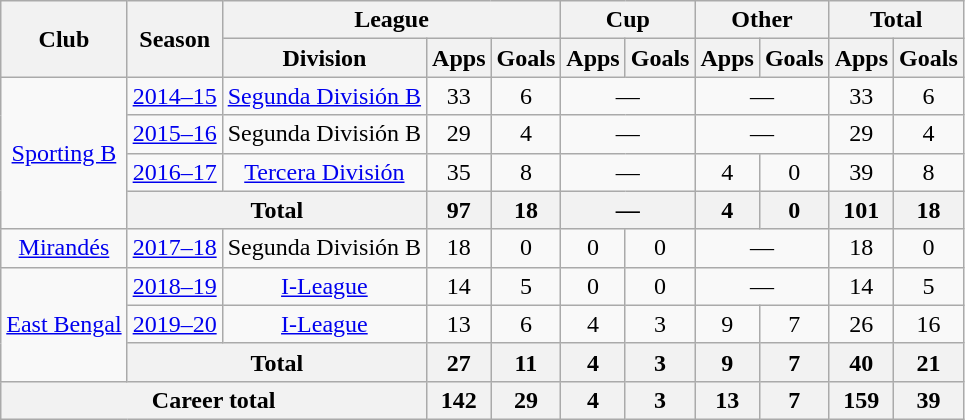<table class="wikitable" style="text-align: center;">
<tr>
<th rowspan="2">Club</th>
<th rowspan="2">Season</th>
<th colspan="3">League</th>
<th colspan="2">Cup</th>
<th colspan="2">Other</th>
<th colspan="2">Total</th>
</tr>
<tr>
<th>Division</th>
<th>Apps</th>
<th>Goals</th>
<th>Apps</th>
<th>Goals</th>
<th>Apps</th>
<th>Goals</th>
<th>Apps</th>
<th>Goals</th>
</tr>
<tr>
<td rowspan="4"><a href='#'>Sporting B</a></td>
<td><a href='#'>2014–15</a></td>
<td><a href='#'>Segunda División B</a></td>
<td>33</td>
<td>6</td>
<td colspan="2">—</td>
<td colspan="2">—</td>
<td>33</td>
<td>6</td>
</tr>
<tr>
<td><a href='#'>2015–16</a></td>
<td>Segunda División B</td>
<td>29</td>
<td>4</td>
<td colspan="2">—</td>
<td colspan="2">—</td>
<td>29</td>
<td>4</td>
</tr>
<tr>
<td><a href='#'>2016–17</a></td>
<td><a href='#'>Tercera División</a></td>
<td>35</td>
<td>8</td>
<td colspan="2">—</td>
<td>4</td>
<td>0</td>
<td>39</td>
<td>8</td>
</tr>
<tr>
<th colspan="2">Total</th>
<th>97</th>
<th>18</th>
<th colspan="2">—</th>
<th>4</th>
<th>0</th>
<th>101</th>
<th>18</th>
</tr>
<tr>
<td rowspan="1"><a href='#'>Mirandés</a></td>
<td><a href='#'>2017–18</a></td>
<td>Segunda División B</td>
<td>18</td>
<td>0</td>
<td>0</td>
<td>0</td>
<td colspan="2">—</td>
<td>18</td>
<td>0</td>
</tr>
<tr>
<td rowspan="3"><a href='#'>East Bengal</a></td>
<td><a href='#'>2018–19</a></td>
<td><a href='#'>I-League</a></td>
<td>14</td>
<td>5</td>
<td>0</td>
<td>0</td>
<td colspan="2">—</td>
<td>14</td>
<td>5</td>
</tr>
<tr>
<td><a href='#'>2019–20</a></td>
<td><a href='#'>I-League</a></td>
<td>13</td>
<td>6</td>
<td>4</td>
<td>3</td>
<td>9</td>
<td>7</td>
<td>26</td>
<td>16</td>
</tr>
<tr>
<th colspan="2">Total</th>
<th>27</th>
<th>11</th>
<th>4</th>
<th>3</th>
<th>9</th>
<th>7</th>
<th>40</th>
<th>21</th>
</tr>
<tr>
<th colspan="3">Career total</th>
<th>142</th>
<th>29</th>
<th>4</th>
<th>3</th>
<th>13</th>
<th>7</th>
<th>159</th>
<th>39</th>
</tr>
</table>
